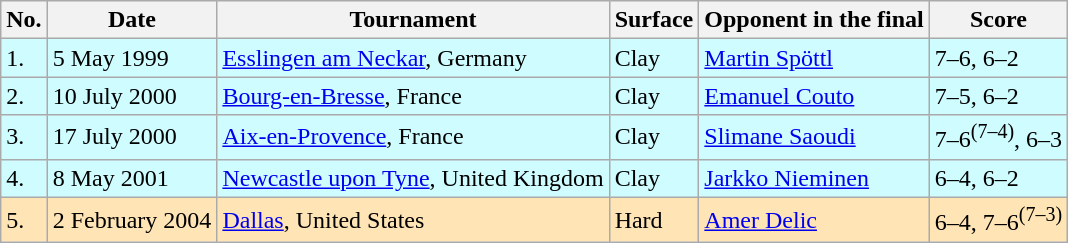<table class="wikitable">
<tr>
<th>No.</th>
<th>Date</th>
<th>Tournament</th>
<th>Surface</th>
<th>Opponent in the final</th>
<th>Score</th>
</tr>
<tr style="background:#cffcff;">
<td>1.</td>
<td>5 May 1999</td>
<td><a href='#'>Esslingen am Neckar</a>, Germany</td>
<td>Clay</td>
<td> <a href='#'>Martin Spöttl</a></td>
<td>7–6, 6–2</td>
</tr>
<tr style="background:#cffcff;">
<td>2.</td>
<td>10 July 2000</td>
<td><a href='#'>Bourg-en-Bresse</a>, France</td>
<td>Clay</td>
<td> <a href='#'>Emanuel Couto</a></td>
<td>7–5, 6–2</td>
</tr>
<tr style="background:#cffcff;">
<td>3.</td>
<td>17 July 2000</td>
<td><a href='#'>Aix-en-Provence</a>, France</td>
<td>Clay</td>
<td> <a href='#'>Slimane Saoudi</a></td>
<td>7–6<sup>(7–4)</sup>, 6–3</td>
</tr>
<tr style="background:#cffcff;">
<td>4.</td>
<td>8 May 2001</td>
<td><a href='#'>Newcastle upon Tyne</a>, United Kingdom</td>
<td>Clay</td>
<td> <a href='#'>Jarkko Nieminen</a></td>
<td>6–4, 6–2</td>
</tr>
<tr style="background:moccasin;">
<td>5.</td>
<td>2 February 2004</td>
<td><a href='#'>Dallas</a>, United States</td>
<td>Hard</td>
<td> <a href='#'>Amer Delic</a></td>
<td>6–4, 7–6<sup>(7–3)</sup></td>
</tr>
</table>
